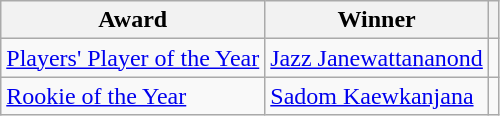<table class="wikitable">
<tr>
<th>Award</th>
<th>Winner</th>
<th></th>
</tr>
<tr>
<td><a href='#'>Players' Player of the Year</a></td>
<td> <a href='#'>Jazz Janewattananond</a></td>
<td></td>
</tr>
<tr>
<td><a href='#'>Rookie of the Year</a></td>
<td> <a href='#'>Sadom Kaewkanjana</a></td>
<td></td>
</tr>
</table>
